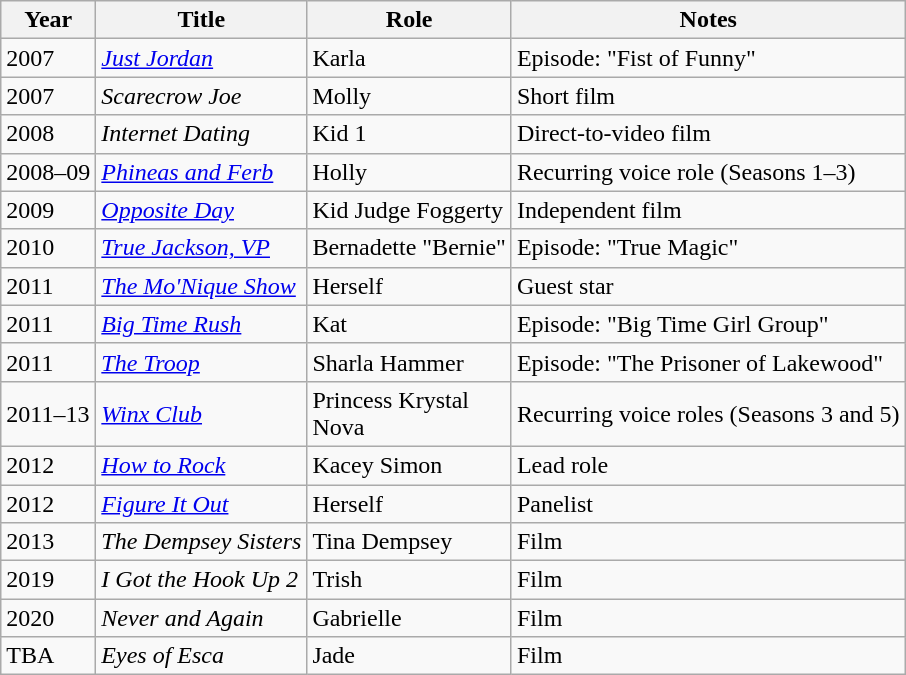<table class="wikitable">
<tr>
<th>Year</th>
<th>Title</th>
<th>Role</th>
<th>Notes</th>
</tr>
<tr>
<td>2007</td>
<td><em><a href='#'>Just Jordan</a></em></td>
<td>Karla</td>
<td>Episode: "Fist of Funny"</td>
</tr>
<tr>
<td>2007</td>
<td><em>Scarecrow Joe</em></td>
<td>Molly</td>
<td>Short film</td>
</tr>
<tr>
<td>2008</td>
<td><em>Internet Dating</em></td>
<td>Kid 1</td>
<td>Direct-to-video film</td>
</tr>
<tr>
<td>2008–09</td>
<td><em><a href='#'>Phineas and Ferb</a></em></td>
<td>Holly</td>
<td>Recurring voice role (Seasons 1–3)</td>
</tr>
<tr>
<td>2009</td>
<td><em><a href='#'>Opposite Day</a></em></td>
<td>Kid Judge Foggerty</td>
<td>Independent film</td>
</tr>
<tr>
<td>2010</td>
<td><em><a href='#'>True Jackson, VP</a></em></td>
<td>Bernadette "Bernie"</td>
<td>Episode: "True Magic"</td>
</tr>
<tr>
<td>2011</td>
<td><em><a href='#'>The Mo'Nique Show</a></em></td>
<td>Herself</td>
<td>Guest star</td>
</tr>
<tr>
<td>2011</td>
<td><em><a href='#'>Big Time Rush</a></em></td>
<td>Kat</td>
<td>Episode: "Big Time Girl Group"</td>
</tr>
<tr>
<td>2011</td>
<td><em><a href='#'>The Troop</a></em></td>
<td>Sharla Hammer</td>
<td>Episode: "The Prisoner of Lakewood"</td>
</tr>
<tr>
<td>2011–13</td>
<td><em><a href='#'>Winx Club</a></em></td>
<td>Princess Krystal<br>Nova</td>
<td>Recurring voice roles (Seasons 3 and 5)</td>
</tr>
<tr>
<td>2012</td>
<td><em><a href='#'>How to Rock</a></em></td>
<td>Kacey Simon</td>
<td>Lead role</td>
</tr>
<tr>
<td>2012</td>
<td><em><a href='#'>Figure It Out</a></em></td>
<td>Herself</td>
<td>Panelist</td>
</tr>
<tr>
<td>2013</td>
<td><em>The Dempsey Sisters</em></td>
<td>Tina Dempsey</td>
<td>Film</td>
</tr>
<tr>
<td>2019</td>
<td><em>I Got the Hook Up 2</em></td>
<td>Trish</td>
<td>Film</td>
</tr>
<tr>
<td>2020</td>
<td><em>Never and Again</em></td>
<td>Gabrielle</td>
<td>Film</td>
</tr>
<tr>
<td>TBA</td>
<td><em>Eyes of Esca</em></td>
<td>Jade</td>
<td>Film</td>
</tr>
</table>
